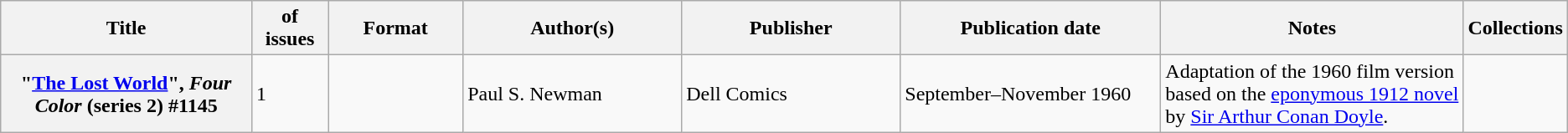<table class="wikitable">
<tr>
<th>Title</th>
<th style="width:40pt"> of issues</th>
<th style="width:75pt">Format</th>
<th style="width:125pt">Author(s)</th>
<th style="width:125pt">Publisher</th>
<th style="width:150pt">Publication date</th>
<th style="width:175pt">Notes</th>
<th>Collections</th>
</tr>
<tr>
<th>"<a href='#'>The Lost World</a>", <em>Four Color</em> (series 2) #1145</th>
<td>1</td>
<td></td>
<td>Paul S. Newman</td>
<td>Dell Comics</td>
<td>September–November 1960</td>
<td>Adaptation of the 1960 film version based on the <a href='#'>eponymous 1912 novel</a> by <a href='#'>Sir Arthur Conan Doyle</a>.</td>
<td></td>
</tr>
</table>
